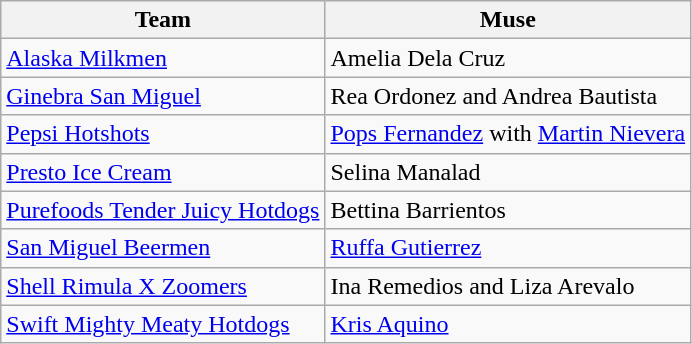<table class="wikitable sortable sortable">
<tr>
<th style= style="width:45%;">Team</th>
<th style= style="width:55%;">Muse</th>
</tr>
<tr>
<td><a href='#'>Alaska Milkmen</a></td>
<td>Amelia Dela Cruz</td>
</tr>
<tr>
<td><a href='#'>Ginebra San Miguel</a></td>
<td>Rea Ordonez and Andrea Bautista</td>
</tr>
<tr>
<td><a href='#'>Pepsi Hotshots</a></td>
<td><a href='#'>Pops Fernandez</a> with <a href='#'>Martin Nievera</a></td>
</tr>
<tr>
<td><a href='#'>Presto Ice Cream</a></td>
<td>Selina Manalad</td>
</tr>
<tr>
<td><a href='#'>Purefoods Tender Juicy Hotdogs</a></td>
<td>Bettina Barrientos</td>
</tr>
<tr>
<td><a href='#'>San Miguel Beermen</a></td>
<td><a href='#'>Ruffa Gutierrez</a></td>
</tr>
<tr>
<td><a href='#'>Shell Rimula X Zoomers</a></td>
<td>Ina Remedios and Liza Arevalo</td>
</tr>
<tr>
<td><a href='#'>Swift Mighty Meaty Hotdogs</a></td>
<td><a href='#'>Kris Aquino</a></td>
</tr>
</table>
